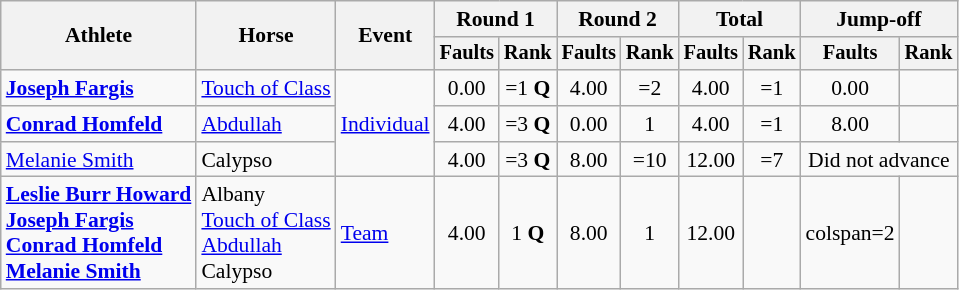<table class=wikitable style=font-size:90%;text-align:center>
<tr>
<th rowspan=2>Athlete</th>
<th rowspan=2>Horse</th>
<th rowspan=2>Event</th>
<th colspan=2>Round 1</th>
<th colspan=2>Round 2</th>
<th colspan=2>Total</th>
<th colspan=2>Jump-off</th>
</tr>
<tr style=font-size:95%>
<th>Faults</th>
<th>Rank</th>
<th>Faults</th>
<th>Rank</th>
<th>Faults</th>
<th>Rank</th>
<th>Faults</th>
<th>Rank</th>
</tr>
<tr>
<td align=left><strong><a href='#'>Joseph Fargis</a></strong></td>
<td align=left><a href='#'>Touch of Class</a></td>
<td align=left rowspan=3><a href='#'>Individual</a></td>
<td>0.00</td>
<td>=1 <strong>Q</strong></td>
<td>4.00</td>
<td>=2</td>
<td>4.00</td>
<td>=1</td>
<td>0.00</td>
<td></td>
</tr>
<tr>
<td align=left><strong><a href='#'>Conrad Homfeld</a></strong></td>
<td align=left><a href='#'>Abdullah</a></td>
<td>4.00</td>
<td>=3 <strong>Q</strong></td>
<td>0.00</td>
<td>1</td>
<td>4.00</td>
<td>=1</td>
<td>8.00</td>
<td></td>
</tr>
<tr>
<td align=left><a href='#'>Melanie Smith</a></td>
<td align=left>Calypso</td>
<td>4.00</td>
<td>=3 <strong>Q</strong></td>
<td>8.00</td>
<td>=10</td>
<td>12.00</td>
<td>=7</td>
<td colspan=2>Did not advance</td>
</tr>
<tr>
<td align=left><strong><a href='#'>Leslie Burr Howard</a><br><a href='#'>Joseph Fargis</a><br><a href='#'>Conrad Homfeld</a><br><a href='#'>Melanie Smith</a></strong></td>
<td align=left>Albany<br><a href='#'>Touch of Class</a><br><a href='#'>Abdullah</a><br>Calypso</td>
<td align=left><a href='#'>Team</a></td>
<td>4.00</td>
<td>1 <strong>Q</strong></td>
<td>8.00</td>
<td>1</td>
<td>12.00</td>
<td></td>
<td>colspan=2 </td>
</tr>
</table>
